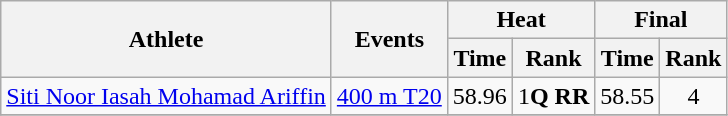<table class=wikitable>
<tr>
<th rowspan="2">Athlete</th>
<th rowspan="2">Events</th>
<th colspan="2">Heat</th>
<th colspan="2">Final</th>
</tr>
<tr>
<th>Time</th>
<th>Rank</th>
<th>Time</th>
<th>Rank</th>
</tr>
<tr>
<td><a href='#'>Siti Noor Iasah Mohamad Ariffin</a></td>
<td><a href='#'>400 m T20</a></td>
<td align="center">58.96</td>
<td align="center">1<strong>Q</strong> <strong>RR</strong></td>
<td align="center">58.55</td>
<td align="center">4</td>
</tr>
<tr>
</tr>
</table>
